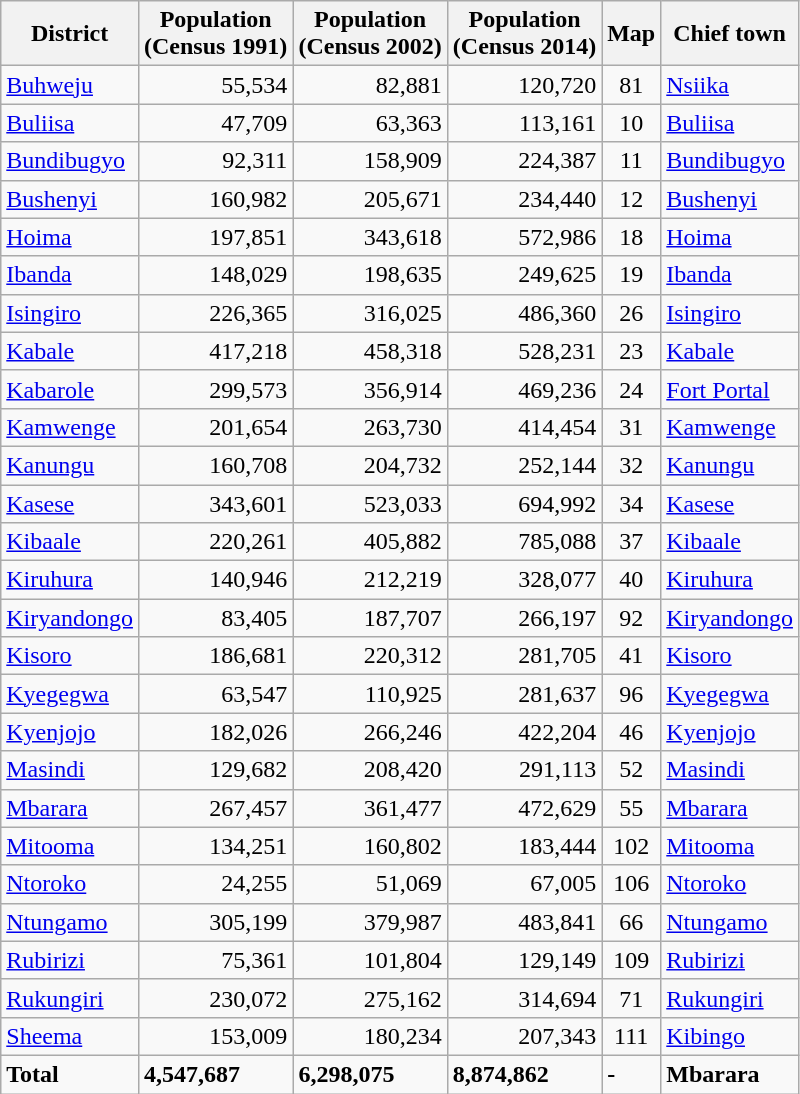<table class="wikitable sortable">
<tr>
<th>District</th>
<th>Population<br>(Census 1991)</th>
<th>Population<br>(Census 2002)</th>
<th>Population<br>(Census 2014)</th>
<th>Map</th>
<th>Chief town</th>
</tr>
<tr>
<td><a href='#'>Buhweju</a></td>
<td align=right>55,534</td>
<td align=right>82,881</td>
<td align=right>120,720</td>
<td align=center>81</td>
<td><a href='#'>Nsiika</a></td>
</tr>
<tr>
<td><a href='#'>Buliisa</a></td>
<td align=right>47,709</td>
<td align=right>63,363</td>
<td align=right>113,161</td>
<td align=center>10</td>
<td><a href='#'>Buliisa</a></td>
</tr>
<tr>
<td><a href='#'>Bundibugyo</a></td>
<td align=right>92,311</td>
<td align=right>158,909</td>
<td align=right>224,387</td>
<td align=center>11</td>
<td><a href='#'>Bundibugyo</a></td>
</tr>
<tr>
<td><a href='#'>Bushenyi</a></td>
<td align=right>160,982</td>
<td align=right>205,671</td>
<td align=right>234,440</td>
<td align=center>12</td>
<td><a href='#'>Bushenyi</a></td>
</tr>
<tr>
<td><a href='#'>Hoima</a></td>
<td align=right>197,851</td>
<td align=right>343,618</td>
<td align=right>572,986</td>
<td align=center>18</td>
<td><a href='#'>Hoima</a></td>
</tr>
<tr>
<td><a href='#'>Ibanda</a></td>
<td align=right>148,029</td>
<td align=right>198,635</td>
<td align=right>249,625</td>
<td align=center>19</td>
<td><a href='#'>Ibanda</a></td>
</tr>
<tr>
<td><a href='#'>Isingiro</a></td>
<td align=right>226,365</td>
<td align=right>316,025</td>
<td align=right>486,360</td>
<td align=center>26</td>
<td><a href='#'>Isingiro</a></td>
</tr>
<tr>
<td><a href='#'>Kabale</a></td>
<td align=right>417,218</td>
<td align=right>458,318</td>
<td align=right>528,231</td>
<td align=center>23</td>
<td><a href='#'>Kabale</a></td>
</tr>
<tr>
<td><a href='#'>Kabarole</a></td>
<td align=right>299,573</td>
<td align=right>356,914</td>
<td align=right>469,236</td>
<td align=center>24</td>
<td><a href='#'>Fort Portal</a></td>
</tr>
<tr>
<td><a href='#'>Kamwenge</a></td>
<td align=right>201,654</td>
<td align=right>263,730</td>
<td align=right>414,454</td>
<td align=center>31</td>
<td><a href='#'>Kamwenge</a></td>
</tr>
<tr>
<td><a href='#'>Kanungu</a></td>
<td align=right>160,708</td>
<td align=right>204,732</td>
<td align=right>252,144</td>
<td align=center>32</td>
<td><a href='#'>Kanungu</a></td>
</tr>
<tr>
<td><a href='#'>Kasese</a></td>
<td align=right>343,601</td>
<td align=right>523,033</td>
<td align=right>694,992</td>
<td align=center>34</td>
<td><a href='#'>Kasese</a></td>
</tr>
<tr>
<td><a href='#'>Kibaale</a></td>
<td align=right>220,261</td>
<td align=right>405,882</td>
<td align=right>785,088</td>
<td align=center>37</td>
<td><a href='#'>Kibaale</a></td>
</tr>
<tr>
<td><a href='#'>Kiruhura</a></td>
<td align=right>140,946</td>
<td align=right>212,219</td>
<td align=right>328,077</td>
<td align=center>40</td>
<td><a href='#'>Kiruhura</a></td>
</tr>
<tr>
<td><a href='#'>Kiryandongo</a></td>
<td align=right>83,405</td>
<td align=right>187,707</td>
<td align=right>266,197</td>
<td align=center>92</td>
<td><a href='#'>Kiryandongo</a></td>
</tr>
<tr>
<td><a href='#'>Kisoro</a></td>
<td align=right>186,681</td>
<td align=right>220,312</td>
<td align=right>281,705</td>
<td align=center>41</td>
<td><a href='#'>Kisoro</a></td>
</tr>
<tr>
<td><a href='#'>Kyegegwa</a></td>
<td align=right>63,547</td>
<td align=right>110,925</td>
<td align=right>281,637</td>
<td align=center>96</td>
<td><a href='#'>Kyegegwa</a></td>
</tr>
<tr>
<td><a href='#'>Kyenjojo</a></td>
<td align=right>182,026</td>
<td align=right>266,246</td>
<td align=right>422,204</td>
<td align=center>46</td>
<td><a href='#'>Kyenjojo</a></td>
</tr>
<tr>
<td><a href='#'>Masindi</a></td>
<td align=right>129,682</td>
<td align=right>208,420</td>
<td align=right>291,113</td>
<td align=center>52</td>
<td><a href='#'>Masindi</a></td>
</tr>
<tr>
<td><a href='#'>Mbarara</a></td>
<td align=right>267,457</td>
<td align=right>361,477</td>
<td align=right>472,629</td>
<td align=center>55</td>
<td><a href='#'>Mbarara</a></td>
</tr>
<tr>
<td><a href='#'>Mitooma</a></td>
<td align=right>134,251</td>
<td align=right>160,802</td>
<td align=right>183,444</td>
<td align=center>102</td>
<td><a href='#'>Mitooma</a></td>
</tr>
<tr>
<td><a href='#'>Ntoroko</a></td>
<td align=right>24,255</td>
<td align=right>51,069</td>
<td align=right>67,005</td>
<td align=center>106</td>
<td><a href='#'>Ntoroko</a></td>
</tr>
<tr>
<td><a href='#'>Ntungamo</a></td>
<td align=right>305,199</td>
<td align=right>379,987</td>
<td align=right>483,841</td>
<td align=center>66</td>
<td><a href='#'>Ntungamo</a></td>
</tr>
<tr>
<td><a href='#'>Rubirizi</a></td>
<td align=right>75,361</td>
<td align=right>101,804</td>
<td align=right>129,149</td>
<td align=center>109</td>
<td><a href='#'>Rubirizi</a></td>
</tr>
<tr>
<td><a href='#'>Rukungiri</a></td>
<td align=right>230,072</td>
<td align=right>275,162</td>
<td align=right>314,694</td>
<td align=center>71</td>
<td><a href='#'>Rukungiri</a></td>
</tr>
<tr>
<td><a href='#'>Sheema</a></td>
<td align=right>153,009</td>
<td align=right>180,234</td>
<td align=right>207,343</td>
<td align=center>111</td>
<td><a href='#'>Kibingo</a></td>
</tr>
<tr>
<td><strong>Total</strong></td>
<td><strong>4,547,687</strong></td>
<td><strong>6,298,075</strong></td>
<td><strong>8,874,862</strong></td>
<td><strong>-</strong></td>
<td><strong>Mbarara</strong></td>
</tr>
</table>
